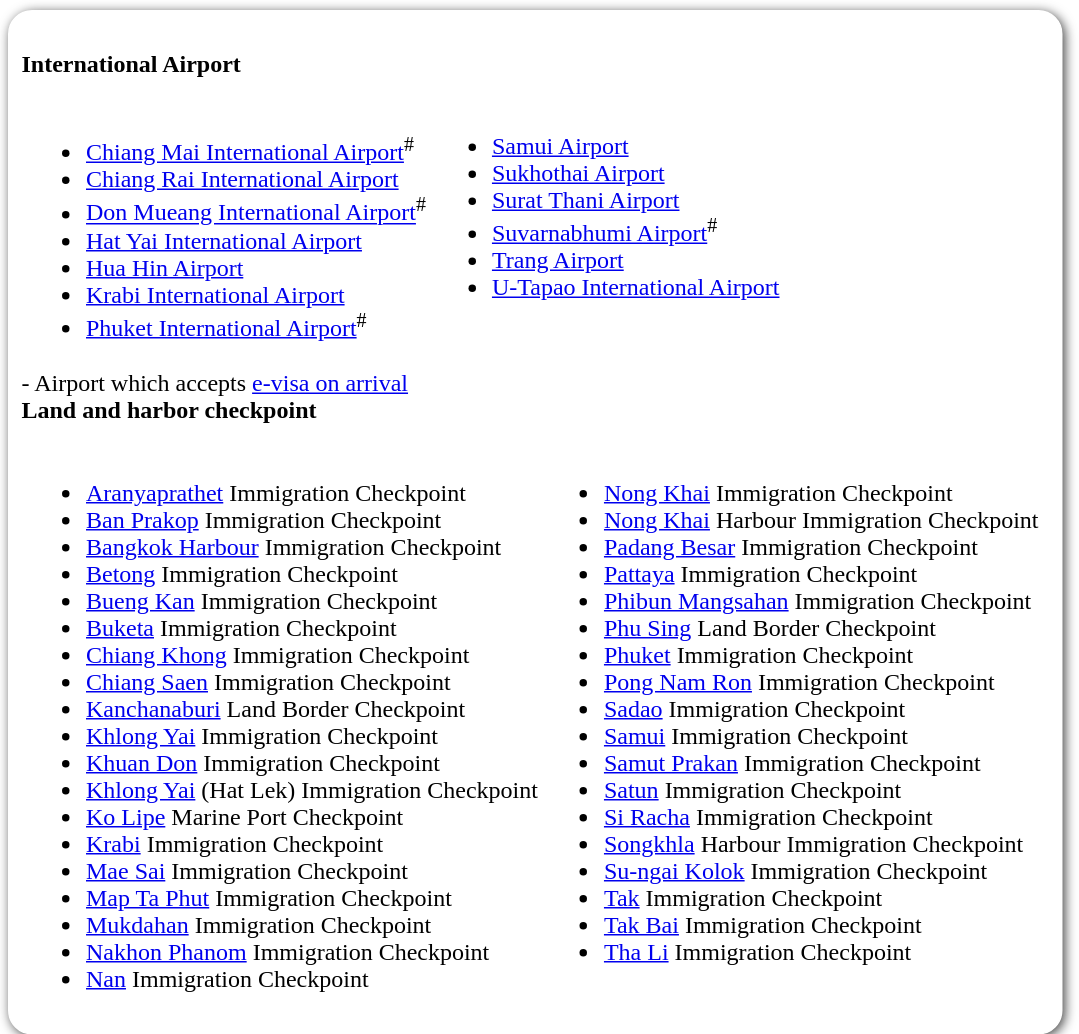<table style=" border-radius:1em; box-shadow: 0.1em 0.1em 0.5em rgba(0,0,0,0.75); background-color: white; border: 1px solid white; margin:10px 0px; padding: 5px;">
<tr style="vertical-align:top;">
<td><br><strong>International Airport</strong><table>
<tr>
<td><br><ul><li><a href='#'>Chiang Mai International Airport</a><sup>#</sup></li><li><a href='#'>Chiang Rai International Airport</a></li><li><a href='#'>Don Mueang International Airport</a><sup>#</sup></li><li><a href='#'>Hat Yai International Airport</a></li><li><a href='#'>Hua Hin Airport</a></li><li><a href='#'>Krabi International Airport</a></li><li><a href='#'>Phuket International Airport</a><sup>#</sup></li></ul></td>
<td valign=top><br><ul><li><a href='#'>Samui Airport</a></li><li><a href='#'>Sukhothai Airport</a></li><li><a href='#'>Surat Thani Airport</a></li><li><a href='#'>Suvarnabhumi Airport</a><sup>#</sup></li><li><a href='#'>Trang Airport</a></li><li><a href='#'>U-Tapao International Airport</a></li></ul></td>
<td></td>
</tr>
</table>
 - Airport which accepts <a href='#'>e-visa on arrival</a><br><strong>Land and harbor checkpoint</strong><table>
<tr>
<td><br><ul><li><a href='#'>Aranyaprathet</a> Immigration Checkpoint</li><li><a href='#'>Ban Prakop</a> Immigration Checkpoint</li><li><a href='#'>Bangkok Harbour</a> Immigration Checkpoint</li><li><a href='#'>Betong</a> Immigration Checkpoint</li><li><a href='#'>Bueng Kan</a> Immigration Checkpoint</li><li><a href='#'>Buketa</a> Immigration Checkpoint</li><li><a href='#'>Chiang Khong</a> Immigration Checkpoint</li><li><a href='#'>Chiang Saen</a> Immigration Checkpoint</li><li><a href='#'>Kanchanaburi</a> Land Border Checkpoint</li><li><a href='#'>Khlong Yai</a> Immigration Checkpoint</li><li><a href='#'>Khuan Don</a> Immigration Checkpoint</li><li><a href='#'>Khlong Yai</a> (Hat Lek) Immigration Checkpoint</li><li><a href='#'>Ko Lipe</a> Marine Port Checkpoint</li><li><a href='#'>Krabi</a> Immigration Checkpoint</li><li><a href='#'>Mae Sai</a> Immigration Checkpoint</li><li><a href='#'>Map Ta Phut</a> Immigration Checkpoint</li><li><a href='#'>Mukdahan</a> Immigration Checkpoint</li><li><a href='#'>Nakhon Phanom</a> Immigration Checkpoint</li><li><a href='#'>Nan</a> Immigration Checkpoint</li></ul></td>
<td valign=top><br><ul><li><a href='#'>Nong Khai</a> Immigration Checkpoint</li><li><a href='#'>Nong Khai</a> Harbour Immigration Checkpoint</li><li><a href='#'>Padang Besar</a> Immigration Checkpoint</li><li><a href='#'>Pattaya</a> Immigration Checkpoint</li><li><a href='#'>Phibun Mangsahan</a> Immigration Checkpoint</li><li><a href='#'>Phu Sing</a> Land Border Checkpoint</li><li><a href='#'>Phuket</a> Immigration Checkpoint</li><li><a href='#'>Pong Nam Ron</a> Immigration Checkpoint</li><li><a href='#'>Sadao</a> Immigration Checkpoint</li><li><a href='#'>Samui</a> Immigration Checkpoint</li><li><a href='#'>Samut Prakan</a> Immigration Checkpoint</li><li><a href='#'>Satun</a> Immigration Checkpoint</li><li><a href='#'>Si Racha</a> Immigration Checkpoint</li><li><a href='#'>Songkhla</a> Harbour Immigration Checkpoint</li><li><a href='#'>Su-ngai Kolok</a> Immigration Checkpoint</li><li><a href='#'>Tak</a> Immigration Checkpoint</li><li><a href='#'>Tak Bai</a> Immigration Checkpoint</li><li><a href='#'>Tha Li</a> Immigration Checkpoint</li></ul></td>
<td></td>
</tr>
</table>
</td>
</tr>
</table>
